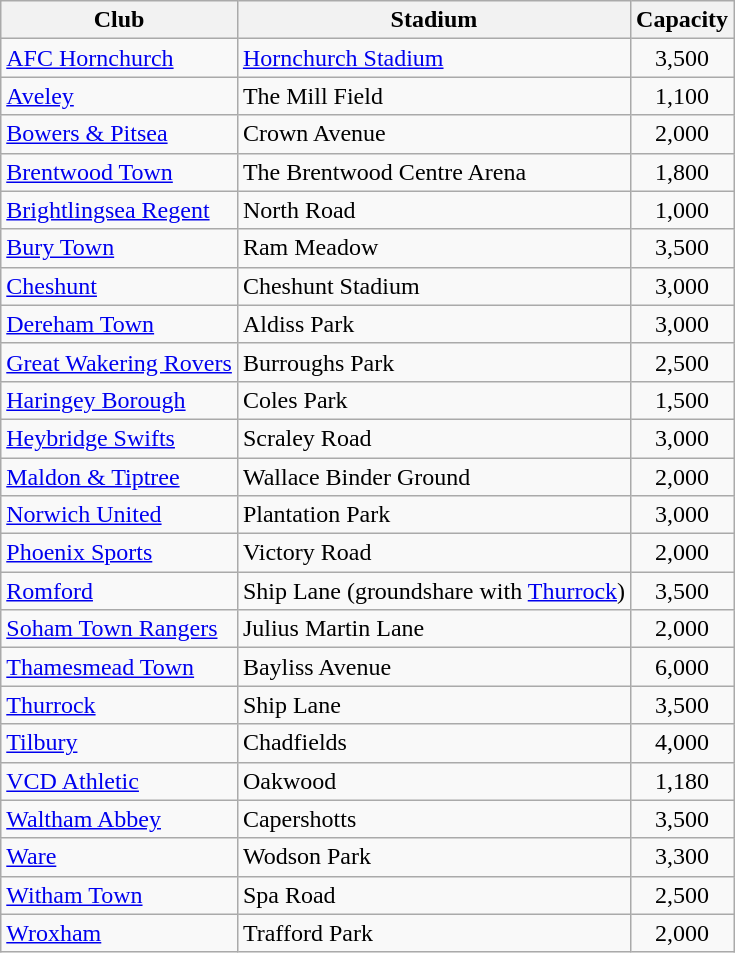<table class="wikitable sortable">
<tr>
<th>Club</th>
<th>Stadium</th>
<th>Capacity</th>
</tr>
<tr>
<td><a href='#'>AFC Hornchurch</a></td>
<td><a href='#'>Hornchurch Stadium</a></td>
<td align="center">3,500</td>
</tr>
<tr>
<td><a href='#'>Aveley</a></td>
<td>The Mill Field</td>
<td align="center">1,100</td>
</tr>
<tr>
<td><a href='#'>Bowers & Pitsea</a></td>
<td>Crown Avenue</td>
<td align="center">2,000</td>
</tr>
<tr>
<td><a href='#'>Brentwood Town</a></td>
<td>The Brentwood Centre Arena</td>
<td align="center">1,800</td>
</tr>
<tr>
<td><a href='#'>Brightlingsea Regent</a></td>
<td>North Road</td>
<td align="center">1,000</td>
</tr>
<tr>
<td><a href='#'>Bury Town</a></td>
<td>Ram Meadow</td>
<td align="center">3,500</td>
</tr>
<tr>
<td><a href='#'>Cheshunt</a></td>
<td>Cheshunt Stadium</td>
<td align="center">3,000</td>
</tr>
<tr>
<td><a href='#'>Dereham Town</a></td>
<td>Aldiss Park</td>
<td align="center">3,000</td>
</tr>
<tr>
<td><a href='#'>Great Wakering Rovers</a></td>
<td>Burroughs Park</td>
<td align="center">2,500</td>
</tr>
<tr>
<td><a href='#'>Haringey Borough</a></td>
<td>Coles Park</td>
<td align="center">1,500</td>
</tr>
<tr>
<td><a href='#'>Heybridge Swifts</a></td>
<td>Scraley Road</td>
<td align="center">3,000</td>
</tr>
<tr>
<td><a href='#'>Maldon & Tiptree</a></td>
<td>Wallace Binder Ground</td>
<td align="center">2,000</td>
</tr>
<tr>
<td><a href='#'>Norwich United</a></td>
<td>Plantation Park</td>
<td align="center">3,000</td>
</tr>
<tr>
<td><a href='#'>Phoenix Sports</a></td>
<td>Victory Road</td>
<td align="center">2,000</td>
</tr>
<tr>
<td><a href='#'>Romford</a></td>
<td>Ship Lane (groundshare with <a href='#'>Thurrock</a>)</td>
<td align="center">3,500</td>
</tr>
<tr>
<td><a href='#'>Soham Town Rangers</a></td>
<td>Julius Martin Lane</td>
<td align="center">2,000</td>
</tr>
<tr>
<td><a href='#'>Thamesmead Town</a></td>
<td>Bayliss Avenue</td>
<td align="center">6,000</td>
</tr>
<tr>
<td><a href='#'>Thurrock</a></td>
<td>Ship Lane</td>
<td align="center">3,500</td>
</tr>
<tr>
<td><a href='#'>Tilbury</a></td>
<td>Chadfields</td>
<td align="center">4,000</td>
</tr>
<tr>
<td><a href='#'>VCD Athletic</a></td>
<td>Oakwood</td>
<td align="center">1,180</td>
</tr>
<tr>
<td><a href='#'>Waltham Abbey</a></td>
<td>Capershotts</td>
<td align="center">3,500</td>
</tr>
<tr>
<td><a href='#'>Ware</a></td>
<td>Wodson Park</td>
<td align="center">3,300</td>
</tr>
<tr>
<td><a href='#'>Witham Town</a></td>
<td>Spa Road</td>
<td align="center">2,500</td>
</tr>
<tr>
<td><a href='#'>Wroxham</a></td>
<td>Trafford Park</td>
<td align=center>2,000</td>
</tr>
</table>
